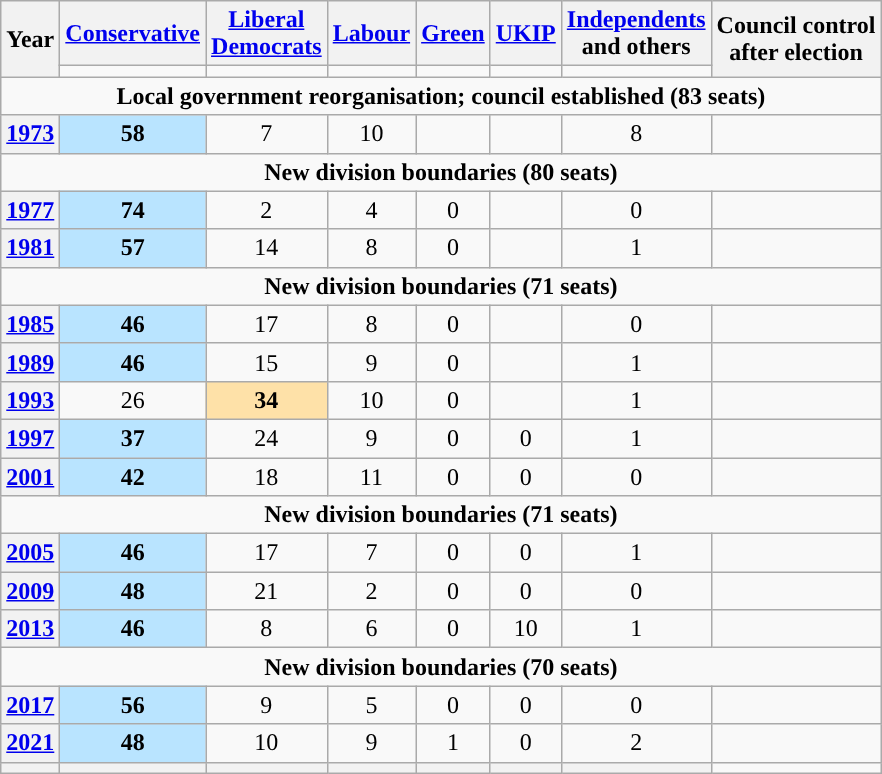<table class="wikitable plainrowheaders" style="text-align:center">
<tr>
<th scope="col" rowspan="2">Year</th>
<th scope="col"><a href='#'>Conservative</a></th>
<th scope="col" style="width:1px"><a href='#'>Liberal Democrats</a></th>
<th scope="col"><a href='#'>Labour</a></th>
<th scope="col"><a href='#'>Green</a></th>
<th scope="col"><a href='#'>UKIP</a></th>
<th scope="col"><a href='#'>Independents</a><br>and others</th>
<th scope="col" rowspan="2" colspan="2">Council control<br>after election</th>
</tr>
<tr>
<td style="background:"></td>
<td style="background:"></td>
<td style="background:"></td>
<td style="background:"></td>
<td style="background:"></td>
<td style="background:"></td>
</tr>
<tr>
<td colspan="9"><strong>Local government reorganisation; council established (83 seats)</strong></td>
</tr>
<tr>
<th scope="row"><a href='#'>1973</a></th>
<td style="background:#B9E4FF;"><strong>58</strong></td>
<td>7</td>
<td>10</td>
<td></td>
<td></td>
<td>8</td>
<td></td>
</tr>
<tr>
<td colspan="9"><strong>New division boundaries (80 seats)</strong></td>
</tr>
<tr>
<th scope="row"><a href='#'>1977</a></th>
<td style="background:#B9E4FF;"><strong>74</strong></td>
<td>2</td>
<td>4</td>
<td>0</td>
<td></td>
<td>0</td>
<td></td>
</tr>
<tr>
<th scope="row"><a href='#'>1981</a></th>
<td style="background:#B9E4FF;"><strong>57</strong></td>
<td>14</td>
<td>8</td>
<td>0</td>
<td></td>
<td>1</td>
<td></td>
</tr>
<tr>
<td colspan="9"><strong>New division boundaries (71 seats)</strong></td>
</tr>
<tr>
<th scope="row"><a href='#'>1985</a></th>
<td style="background:#B9E4FF;"><strong>46</strong></td>
<td>17</td>
<td>8</td>
<td>0</td>
<td></td>
<td>0</td>
<td></td>
</tr>
<tr>
<th scope="row"><a href='#'>1989</a></th>
<td style="background:#B9E4FF;"><strong>46</strong></td>
<td>15</td>
<td>9</td>
<td>0</td>
<td></td>
<td>1</td>
<td></td>
</tr>
<tr>
<th scope="row"><a href='#'>1993</a></th>
<td>26</td>
<td style="background:#FEE1A8"><strong>34</strong></td>
<td>10</td>
<td>0</td>
<td></td>
<td>1</td>
<td></td>
</tr>
<tr>
<th scope="row"><a href='#'>1997</a></th>
<td style="background:#B9E4FF;"><strong>37</strong></td>
<td>24</td>
<td>9</td>
<td>0</td>
<td>0</td>
<td>1</td>
<td></td>
</tr>
<tr>
<th scope="row"><a href='#'>2001</a></th>
<td style="background:#B9E4FF;"><strong>42</strong></td>
<td>18</td>
<td>11</td>
<td>0</td>
<td>0</td>
<td>0</td>
<td></td>
</tr>
<tr>
<td colspan="9"><strong>New division boundaries (71 seats)</strong></td>
</tr>
<tr>
<th scope="row"><a href='#'>2005</a></th>
<td style="background:#B9E4FF;"><strong>46</strong></td>
<td>17</td>
<td>7</td>
<td>0</td>
<td>0</td>
<td>1</td>
<td></td>
</tr>
<tr>
<th scope="row"><a href='#'>2009</a></th>
<td style="background:#B9E4FF;"><strong>48</strong></td>
<td>21</td>
<td>2</td>
<td>0</td>
<td>0</td>
<td>0</td>
<td></td>
</tr>
<tr>
<th scope="row"><a href='#'>2013</a></th>
<td style="background:#B9E4FF;"><strong>46</strong></td>
<td>8</td>
<td>6</td>
<td>0</td>
<td>10</td>
<td>1</td>
<td></td>
</tr>
<tr>
<td colspan="9"><strong>New division boundaries (70 seats)</strong></td>
</tr>
<tr>
<th scope="row"><a href='#'>2017</a></th>
<td style="background:#B9E4FF;"><strong>56</strong></td>
<td>9</td>
<td>5</td>
<td>0</td>
<td>0</td>
<td>0</td>
<td></td>
</tr>
<tr>
<th scope="row"><a href='#'>2021</a></th>
<td style="background:#B9E4FF;"><strong>48</strong></td>
<td>10</td>
<td>9</td>
<td>1</td>
<td>0</td>
<td>2</td>
<td></td>
</tr>
<tr>
<th></th>
<th style="background-color: "></th>
<th style="background-color: "></th>
<th style="background-color: "></th>
<th style="background-color: "></th>
<th style="background-color: "></th>
<th style="background-color: "></th>
</tr>
</table>
